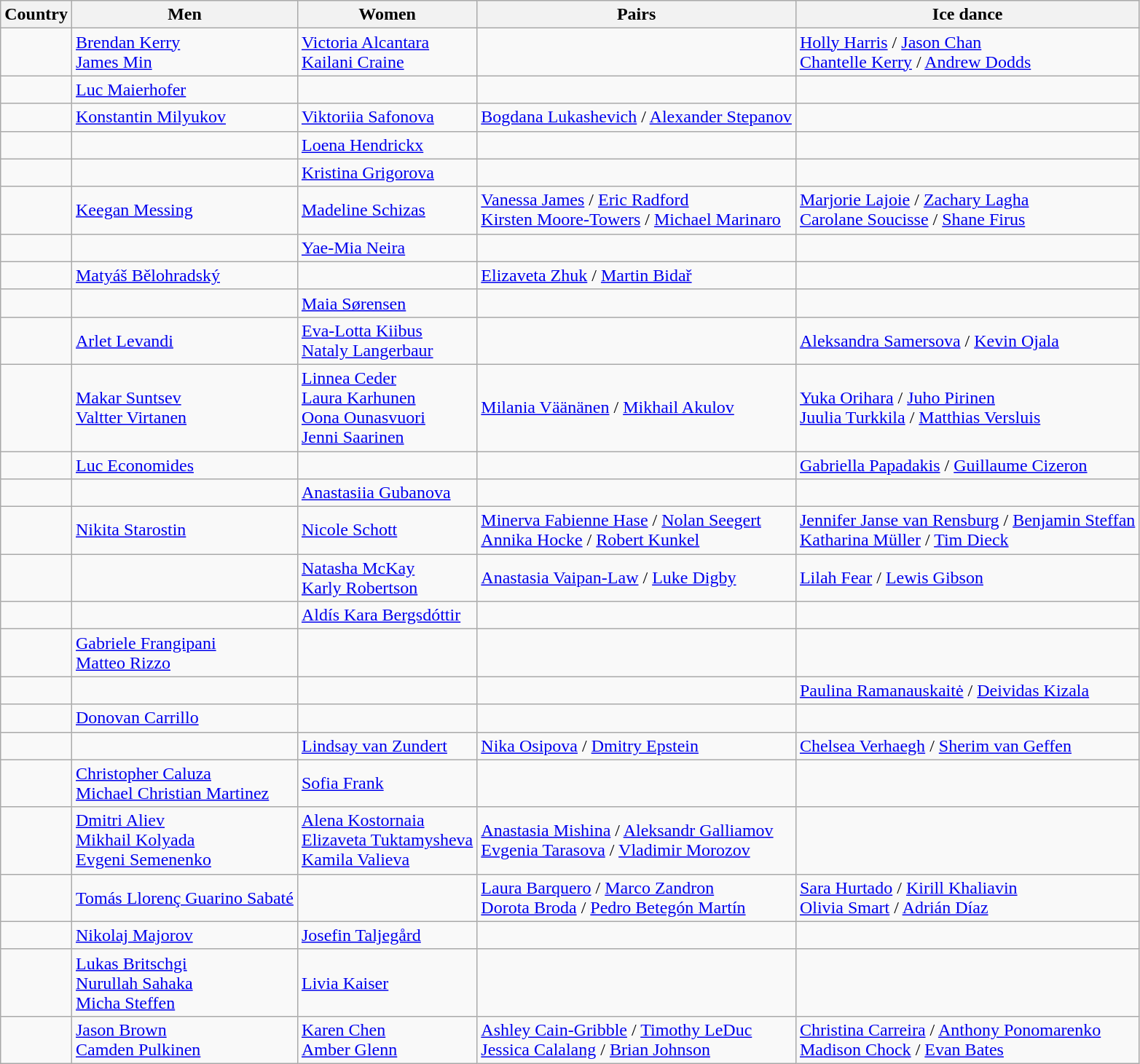<table class="wikitable">
<tr>
<th>Country</th>
<th>Men</th>
<th>Women</th>
<th>Pairs</th>
<th>Ice dance</th>
</tr>
<tr>
<td></td>
<td><a href='#'>Brendan Kerry</a><br><a href='#'>James Min</a></td>
<td><a href='#'>Victoria Alcantara</a><br><a href='#'>Kailani Craine</a></td>
<td></td>
<td><a href='#'>Holly Harris</a> / <a href='#'>Jason Chan</a><br><a href='#'>Chantelle Kerry</a> / <a href='#'>Andrew Dodds</a></td>
</tr>
<tr>
<td></td>
<td><a href='#'>Luc Maierhofer</a></td>
<td></td>
<td></td>
<td></td>
</tr>
<tr>
<td></td>
<td><a href='#'>Konstantin Milyukov</a></td>
<td><a href='#'>Viktoriia Safonova</a></td>
<td><a href='#'>Bogdana Lukashevich</a> / <a href='#'>Alexander Stepanov</a></td>
<td></td>
</tr>
<tr>
<td></td>
<td></td>
<td><a href='#'>Loena Hendrickx</a></td>
<td></td>
<td></td>
</tr>
<tr>
<td></td>
<td></td>
<td><a href='#'>Kristina Grigorova</a></td>
<td></td>
<td></td>
</tr>
<tr>
<td></td>
<td><a href='#'>Keegan Messing</a></td>
<td><a href='#'>Madeline Schizas</a></td>
<td><a href='#'>Vanessa James</a> / <a href='#'>Eric Radford</a><br><a href='#'>Kirsten Moore-Towers</a> / <a href='#'>Michael Marinaro</a></td>
<td><a href='#'>Marjorie Lajoie</a> / <a href='#'>Zachary Lagha</a><br><a href='#'>Carolane Soucisse</a> / <a href='#'>Shane Firus</a></td>
</tr>
<tr>
<td></td>
<td></td>
<td><a href='#'>Yae-Mia Neira</a></td>
<td></td>
<td></td>
</tr>
<tr>
<td></td>
<td><a href='#'>Matyáš Bělohradský</a></td>
<td></td>
<td><a href='#'>Elizaveta Zhuk</a> / <a href='#'>Martin Bidař</a></td>
<td></td>
</tr>
<tr>
<td></td>
<td></td>
<td><a href='#'>Maia Sørensen</a></td>
<td></td>
<td></td>
</tr>
<tr>
<td></td>
<td><a href='#'>Arlet Levandi</a></td>
<td><a href='#'>Eva-Lotta Kiibus</a><br><a href='#'>Nataly Langerbaur</a></td>
<td></td>
<td><a href='#'>Aleksandra Samersova</a> / <a href='#'>Kevin Ojala</a></td>
</tr>
<tr>
<td></td>
<td><a href='#'>Makar Suntsev</a><br><a href='#'>Valtter Virtanen</a></td>
<td><a href='#'>Linnea Ceder</a><br><a href='#'>Laura Karhunen</a><br><a href='#'>Oona Ounasvuori</a><br><a href='#'>Jenni Saarinen</a></td>
<td><a href='#'>Milania Väänänen</a> / <a href='#'>Mikhail Akulov</a></td>
<td><a href='#'>Yuka Orihara</a> / <a href='#'>Juho Pirinen</a><br><a href='#'>Juulia Turkkila</a> / <a href='#'>Matthias Versluis</a></td>
</tr>
<tr>
<td></td>
<td><a href='#'>Luc Economides</a></td>
<td></td>
<td></td>
<td><a href='#'>Gabriella Papadakis</a> / <a href='#'>Guillaume Cizeron</a></td>
</tr>
<tr>
<td></td>
<td></td>
<td><a href='#'>Anastasiia Gubanova</a></td>
<td></td>
<td></td>
</tr>
<tr>
<td></td>
<td><a href='#'>Nikita Starostin</a></td>
<td><a href='#'>Nicole Schott</a></td>
<td><a href='#'>Minerva Fabienne Hase</a> / <a href='#'>Nolan Seegert</a><br><a href='#'>Annika Hocke</a> / <a href='#'>Robert Kunkel</a></td>
<td><a href='#'>Jennifer Janse van Rensburg</a> / <a href='#'>Benjamin Steffan</a><br><a href='#'>Katharina Müller</a> / <a href='#'>Tim Dieck</a></td>
</tr>
<tr>
<td></td>
<td></td>
<td><a href='#'>Natasha McKay</a><br><a href='#'>Karly Robertson</a></td>
<td><a href='#'>Anastasia Vaipan-Law</a> / <a href='#'>Luke Digby</a></td>
<td><a href='#'>Lilah Fear</a> / <a href='#'>Lewis Gibson</a></td>
</tr>
<tr>
<td></td>
<td></td>
<td><a href='#'>Aldís Kara Bergsdóttir</a></td>
<td></td>
<td></td>
</tr>
<tr>
<td></td>
<td><a href='#'>Gabriele Frangipani</a><br><a href='#'>Matteo Rizzo</a></td>
<td></td>
<td></td>
<td></td>
</tr>
<tr>
<td></td>
<td></td>
<td></td>
<td></td>
<td><a href='#'>Paulina Ramanauskaitė</a> / <a href='#'>Deividas Kizala</a></td>
</tr>
<tr>
<td></td>
<td><a href='#'>Donovan Carrillo</a></td>
<td></td>
<td></td>
<td></td>
</tr>
<tr>
<td></td>
<td></td>
<td><a href='#'>Lindsay van Zundert</a></td>
<td><a href='#'>Nika Osipova</a> / <a href='#'>Dmitry Epstein</a></td>
<td><a href='#'>Chelsea Verhaegh</a> / <a href='#'>Sherim van Geffen</a></td>
</tr>
<tr>
<td></td>
<td><a href='#'>Christopher Caluza</a><br><a href='#'>Michael Christian Martinez</a></td>
<td><a href='#'>Sofia Frank</a></td>
<td></td>
<td></td>
</tr>
<tr>
<td></td>
<td><a href='#'>Dmitri Aliev</a><br><a href='#'>Mikhail Kolyada</a><br><a href='#'>Evgeni Semenenko</a></td>
<td><a href='#'>Alena Kostornaia</a><br><a href='#'>Elizaveta Tuktamysheva</a><br><a href='#'>Kamila Valieva</a></td>
<td><a href='#'>Anastasia Mishina</a> / <a href='#'>Aleksandr Galliamov</a><br><a href='#'>Evgenia Tarasova</a> / <a href='#'>Vladimir Morozov</a></td>
<td></td>
</tr>
<tr>
<td></td>
<td><a href='#'>Tomás Llorenç Guarino Sabaté</a></td>
<td></td>
<td><a href='#'>Laura Barquero</a> / <a href='#'>Marco Zandron</a><br><a href='#'>Dorota Broda</a> / <a href='#'>Pedro Betegón Martín</a></td>
<td><a href='#'>Sara Hurtado</a> / <a href='#'>Kirill Khaliavin</a><br><a href='#'>Olivia Smart</a> / <a href='#'>Adrián Díaz</a></td>
</tr>
<tr>
<td></td>
<td><a href='#'>Nikolaj Majorov</a></td>
<td><a href='#'>Josefin Taljegård</a></td>
<td></td>
<td></td>
</tr>
<tr>
<td></td>
<td><a href='#'>Lukas Britschgi</a><br><a href='#'>Nurullah Sahaka</a><br><a href='#'>Micha Steffen</a></td>
<td><a href='#'>Livia Kaiser</a></td>
<td></td>
<td></td>
</tr>
<tr>
<td></td>
<td><a href='#'>Jason Brown</a><br><a href='#'>Camden Pulkinen</a></td>
<td><a href='#'>Karen Chen</a><br><a href='#'>Amber Glenn</a></td>
<td><a href='#'>Ashley Cain-Gribble</a> / <a href='#'>Timothy LeDuc</a><br><a href='#'>Jessica Calalang</a> / <a href='#'>Brian Johnson</a></td>
<td><a href='#'>Christina Carreira</a> / <a href='#'>Anthony Ponomarenko</a><br><a href='#'>Madison Chock</a> / <a href='#'>Evan Bates</a></td>
</tr>
</table>
